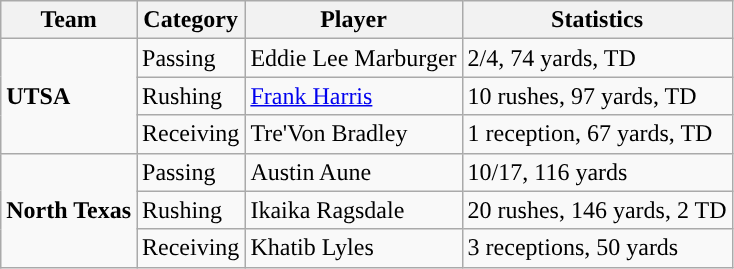<table class="wikitable" style="float: left;">
<tr>
<th>Team</th>
<th>Category</th>
<th>Player</th>
<th>Statistics</th>
</tr>
<tr>
<td rowspan=3><strong>UTSA</strong></td>
<td>Passing</td>
<td>Eddie Lee Marburger</td>
<td>2/4, 74 yards, TD</td>
</tr>
<tr>
<td>Rushing</td>
<td><a href='#'>Frank Harris</a></td>
<td>10 rushes, 97 yards, TD</td>
</tr>
<tr>
<td>Receiving</td>
<td>Tre'Von Bradley</td>
<td>1 reception, 67 yards, TD</td>
</tr>
<tr>
<td rowspan=3><strong>North Texas</strong></td>
<td>Passing</td>
<td>Austin Aune</td>
<td>10/17, 116 yards</td>
</tr>
<tr>
<td>Rushing</td>
<td>Ikaika Ragsdale</td>
<td>20 rushes, 146 yards, 2 TD</td>
</tr>
<tr>
<td>Receiving</td>
<td>Khatib Lyles</td>
<td>3 receptions, 50 yards</td>
</tr>
</table>
